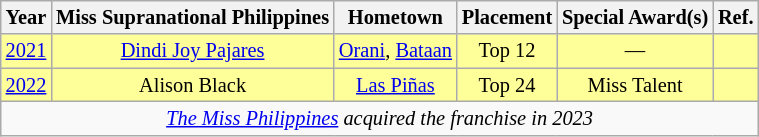<table class="wikitable" style="font-size: 85%; text-align:center" width:100%;">
<tr>
<th>Year</th>
<th>Miss Supranational Philippines</th>
<th>Hometown</th>
<th>Placement</th>
<th>Special Award(s)</th>
<th>Ref.</th>
</tr>
<tr style="background-color:#ffff99;">
<td><a href='#'>2021</a></td>
<td><a href='#'>Dindi Joy Pajares</a></td>
<td><a href='#'>Orani</a>, <a href='#'>Bataan</a></td>
<td>Top 12</td>
<td>—</td>
<td></td>
</tr>
<tr style="background-color:#ffff99;">
<td><a href='#'>2022</a></td>
<td>Alison Black</td>
<td><a href='#'>Las Piñas</a></td>
<td>Top 24</td>
<td>Miss Talent</td>
<td></td>
</tr>
<tr>
<td colspan="6"><em><a href='#'>The Miss Philippines</a> acquired the franchise in 2023</em></td>
</tr>
</table>
